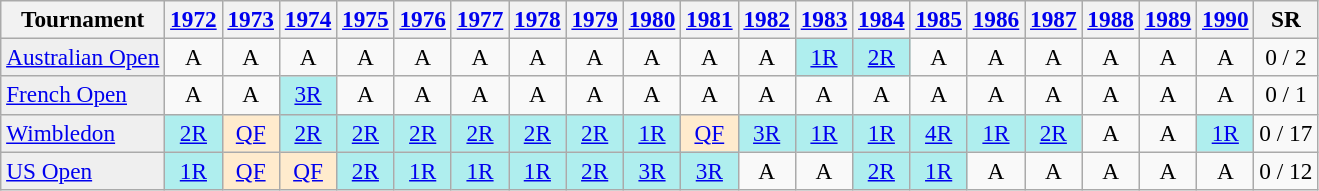<table class=wikitable style=text-align:center;font-size:97%>
<tr>
<th>Tournament</th>
<th><a href='#'>1972</a></th>
<th><a href='#'>1973</a></th>
<th><a href='#'>1974</a></th>
<th><a href='#'>1975</a></th>
<th><a href='#'>1976</a></th>
<th><a href='#'>1977</a></th>
<th><a href='#'>1978</a></th>
<th><a href='#'>1979</a></th>
<th><a href='#'>1980</a></th>
<th><a href='#'>1981</a></th>
<th><a href='#'>1982</a></th>
<th><a href='#'>1983</a></th>
<th><a href='#'>1984</a></th>
<th><a href='#'>1985</a></th>
<th><a href='#'>1986</a></th>
<th><a href='#'>1987</a></th>
<th><a href='#'>1988</a></th>
<th><a href='#'>1989</a></th>
<th><a href='#'>1990</a></th>
<th>SR</th>
</tr>
<tr>
<td style="background:#efefef; text-align:left;"><a href='#'>Australian Open</a></td>
<td>A</td>
<td>A</td>
<td>A</td>
<td>A</td>
<td>A</td>
<td>A</td>
<td>A</td>
<td>A</td>
<td>A</td>
<td>A</td>
<td>A</td>
<td style="background:#afeeee;"><a href='#'>1R</a></td>
<td style="background:#afeeee;"><a href='#'>2R</a></td>
<td>A</td>
<td>A</td>
<td>A</td>
<td>A</td>
<td>A</td>
<td>A</td>
<td>0 / 2</td>
</tr>
<tr>
<td style="background:#efefef; text-align:left;"><a href='#'>French Open</a></td>
<td>A</td>
<td>A</td>
<td style="background:#afeeee;"><a href='#'>3R</a></td>
<td>A</td>
<td>A</td>
<td>A</td>
<td>A</td>
<td>A</td>
<td>A</td>
<td>A</td>
<td>A</td>
<td>A</td>
<td>A</td>
<td>A</td>
<td>A</td>
<td>A</td>
<td>A</td>
<td>A</td>
<td>A</td>
<td>0 / 1</td>
</tr>
<tr>
<td style="background:#efefef; text-align:left;"><a href='#'>Wimbledon</a></td>
<td style="background:#afeeee;"><a href='#'>2R</a></td>
<td style="background:#ffebcd;"><a href='#'>QF</a></td>
<td style="background:#afeeee;"><a href='#'>2R</a></td>
<td style="background:#afeeee;"><a href='#'>2R</a></td>
<td style="background:#afeeee;"><a href='#'>2R</a></td>
<td style="background:#afeeee;"><a href='#'>2R</a></td>
<td style="background:#afeeee;"><a href='#'>2R</a></td>
<td style="background:#afeeee;"><a href='#'>2R</a></td>
<td style="background:#afeeee;"><a href='#'>1R</a></td>
<td style="background:#ffebcd;"><a href='#'>QF</a></td>
<td style="background:#afeeee;"><a href='#'>3R</a></td>
<td style="background:#afeeee;"><a href='#'>1R</a></td>
<td style="background:#afeeee;"><a href='#'>1R</a></td>
<td style="background:#afeeee;"><a href='#'>4R</a></td>
<td style="background:#afeeee;"><a href='#'>1R</a></td>
<td style="background:#afeeee;"><a href='#'>2R</a></td>
<td>A</td>
<td>A</td>
<td style="background:#afeeee;"><a href='#'>1R</a></td>
<td>0 / 17</td>
</tr>
<tr>
<td style="background:#efefef; text-align:left;"><a href='#'>US Open</a></td>
<td style="background:#afeeee;"><a href='#'>1R</a></td>
<td style="background:#ffebcd;"><a href='#'>QF</a></td>
<td style="background:#ffebcd;"><a href='#'>QF</a></td>
<td style="background:#afeeee;"><a href='#'>2R</a></td>
<td style="background:#afeeee;"><a href='#'>1R</a></td>
<td style="background:#afeeee;"><a href='#'>1R</a></td>
<td style="background:#afeeee;"><a href='#'>1R</a></td>
<td style="background:#afeeee;"><a href='#'>2R</a></td>
<td style="background:#afeeee;"><a href='#'>3R</a></td>
<td style="background:#afeeee;"><a href='#'>3R</a></td>
<td>A</td>
<td>A</td>
<td style="background:#afeeee;"><a href='#'>2R</a></td>
<td style="background:#afeeee;"><a href='#'>1R</a></td>
<td>A</td>
<td>A</td>
<td>A</td>
<td>A</td>
<td>A</td>
<td>0 / 12</td>
</tr>
</table>
